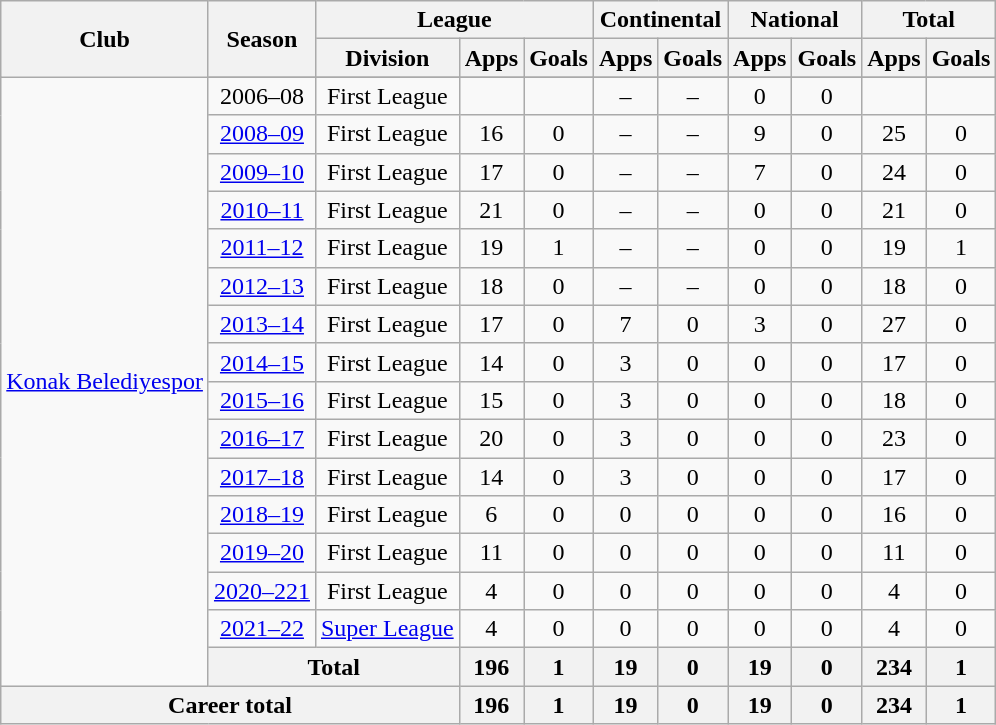<table class="wikitable" style="text-align: center;">
<tr>
<th rowspan="2">Club</th>
<th rowspan="2">Season</th>
<th colspan="3">League</th>
<th colspan="2">Continental</th>
<th colspan="2">National</th>
<th colspan="2">Total</th>
</tr>
<tr>
<th>Division</th>
<th>Apps</th>
<th>Goals</th>
<th>Apps</th>
<th>Goals</th>
<th>Apps</th>
<th>Goals</th>
<th>Apps</th>
<th>Goals</th>
</tr>
<tr>
<td rowspan=17><a href='#'>Konak Belediyespor</a></td>
</tr>
<tr>
<td>2006–08</td>
<td>First League</td>
<td></td>
<td></td>
<td>–</td>
<td>–</td>
<td>0</td>
<td>0</td>
<td></td>
<td></td>
</tr>
<tr>
<td><a href='#'>2008–09</a></td>
<td>First League</td>
<td>16</td>
<td>0</td>
<td>–</td>
<td>–</td>
<td>9</td>
<td>0</td>
<td>25</td>
<td>0</td>
</tr>
<tr>
<td><a href='#'>2009–10</a></td>
<td>First League</td>
<td>17</td>
<td>0</td>
<td>–</td>
<td>–</td>
<td>7</td>
<td>0</td>
<td>24</td>
<td>0</td>
</tr>
<tr>
<td><a href='#'>2010–11</a></td>
<td>First League</td>
<td>21</td>
<td>0</td>
<td>–</td>
<td>–</td>
<td>0</td>
<td>0</td>
<td>21</td>
<td>0</td>
</tr>
<tr>
<td><a href='#'>2011–12</a></td>
<td>First League</td>
<td>19</td>
<td>1</td>
<td>–</td>
<td>–</td>
<td>0</td>
<td>0</td>
<td>19</td>
<td>1</td>
</tr>
<tr>
<td><a href='#'>2012–13</a></td>
<td>First League</td>
<td>18</td>
<td>0</td>
<td>–</td>
<td>–</td>
<td>0</td>
<td>0</td>
<td>18</td>
<td>0</td>
</tr>
<tr>
<td><a href='#'>2013–14</a></td>
<td>First League</td>
<td>17</td>
<td>0</td>
<td>7</td>
<td>0</td>
<td>3</td>
<td>0</td>
<td>27</td>
<td>0</td>
</tr>
<tr>
<td><a href='#'>2014–15</a></td>
<td>First League</td>
<td>14</td>
<td>0</td>
<td>3</td>
<td>0</td>
<td>0</td>
<td>0</td>
<td>17</td>
<td>0</td>
</tr>
<tr>
<td><a href='#'>2015–16</a></td>
<td>First League</td>
<td>15</td>
<td>0</td>
<td>3</td>
<td>0</td>
<td>0</td>
<td>0</td>
<td>18</td>
<td>0</td>
</tr>
<tr>
<td><a href='#'>2016–17</a></td>
<td>First League</td>
<td>20</td>
<td>0</td>
<td>3</td>
<td>0</td>
<td>0</td>
<td>0</td>
<td>23</td>
<td>0</td>
</tr>
<tr>
<td><a href='#'>2017–18</a></td>
<td>First League</td>
<td>14</td>
<td>0</td>
<td>3</td>
<td>0</td>
<td>0</td>
<td>0</td>
<td>17</td>
<td>0</td>
</tr>
<tr>
<td><a href='#'>2018–19</a></td>
<td>First League</td>
<td>6</td>
<td>0</td>
<td>0</td>
<td>0</td>
<td>0</td>
<td>0</td>
<td>16</td>
<td>0</td>
</tr>
<tr>
<td><a href='#'>2019–20</a></td>
<td>First League</td>
<td>11</td>
<td>0</td>
<td>0</td>
<td>0</td>
<td>0</td>
<td>0</td>
<td>11</td>
<td>0</td>
</tr>
<tr>
<td><a href='#'>2020–221</a></td>
<td>First League</td>
<td>4</td>
<td>0</td>
<td>0</td>
<td>0</td>
<td>0</td>
<td>0</td>
<td>4</td>
<td>0</td>
</tr>
<tr>
<td><a href='#'>2021–22</a></td>
<td><a href='#'>Super League</a></td>
<td>4</td>
<td>0</td>
<td>0</td>
<td>0</td>
<td>0</td>
<td>0</td>
<td>4</td>
<td>0</td>
</tr>
<tr>
<th colspan="2">Total</th>
<th>196</th>
<th>1</th>
<th>19</th>
<th>0</th>
<th>19</th>
<th>0</th>
<th>234</th>
<th>1</th>
</tr>
<tr>
<th colspan="3">Career total</th>
<th>196</th>
<th>1</th>
<th>19</th>
<th>0</th>
<th>19</th>
<th>0</th>
<th>234</th>
<th>1</th>
</tr>
</table>
